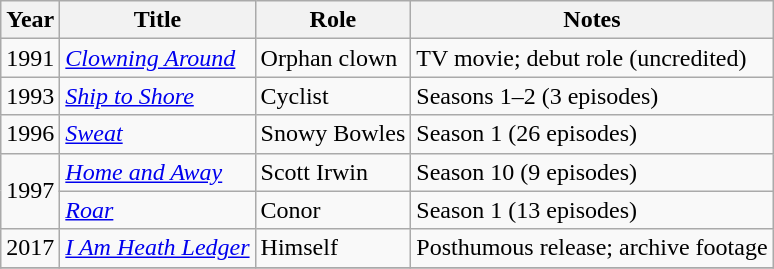<table class="wikitable sortable">
<tr>
<th>Year</th>
<th>Title</th>
<th>Role</th>
<th>Notes</th>
</tr>
<tr>
<td>1991</td>
<td><em><a href='#'>Clowning Around</a></em></td>
<td>Orphan clown</td>
<td>TV movie; debut role (uncredited)</td>
</tr>
<tr>
<td>1993</td>
<td><em><a href='#'>Ship to Shore</a></em></td>
<td>Cyclist</td>
<td>Seasons 1–2 (3 episodes)</td>
</tr>
<tr>
<td>1996</td>
<td><em><a href='#'>Sweat</a></em></td>
<td>Snowy Bowles</td>
<td>Season 1 (26 episodes)</td>
</tr>
<tr>
<td rowspan="2">1997</td>
<td><em><a href='#'>Home and Away</a></em></td>
<td>Scott Irwin</td>
<td>Season 10 (9 episodes)</td>
</tr>
<tr>
<td><em><a href='#'>Roar</a></em></td>
<td>Conor</td>
<td>Season 1 (13 episodes)</td>
</tr>
<tr>
<td>2017</td>
<td><em><a href='#'>I Am Heath Ledger</a></em></td>
<td>Himself</td>
<td>Posthumous release; archive footage</td>
</tr>
<tr>
</tr>
</table>
